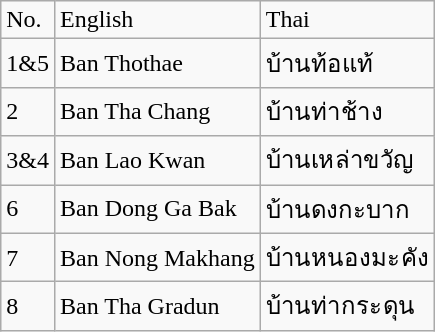<table class="wikitable">
<tr>
<td>No.</td>
<td>English</td>
<td>Thai</td>
</tr>
<tr>
<td>1&5</td>
<td>Ban Thothae</td>
<td>บ้านท้อแท้</td>
</tr>
<tr>
<td>2</td>
<td>Ban Tha Chang</td>
<td>บ้านท่าช้าง</td>
</tr>
<tr>
<td>3&4</td>
<td>Ban Lao Kwan</td>
<td>บ้านเหล่าขวัญ</td>
</tr>
<tr>
<td>6</td>
<td>Ban Dong Ga Bak</td>
<td>บ้านดงกะบาก</td>
</tr>
<tr>
<td>7</td>
<td>Ban Nong Makhang</td>
<td>บ้านหนองมะคัง</td>
</tr>
<tr>
<td>8</td>
<td>Ban Tha Gradun</td>
<td>บ้านท่ากระดุน</td>
</tr>
</table>
